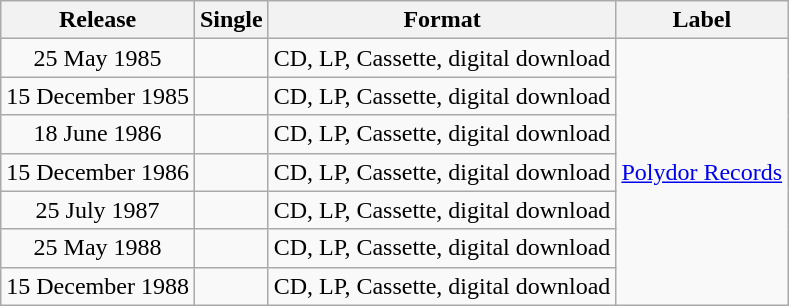<table class="wikitable plainrowheaders" style="text-align:center;">
<tr>
<th scope="col">Release</th>
<th scope="col">Single</th>
<th scope="col">Format</th>
<th scope="col">Label</th>
</tr>
<tr>
<td>25 May 1985</td>
<td style="text-align:left;"><br></td>
<td>CD, LP, Cassette, digital download</td>
<td rowspan="7"><a href='#'>Polydor Records</a></td>
</tr>
<tr>
<td>15 December 1985</td>
<td style="text-align:left;"><br></td>
<td>CD, LP, Cassette, digital download</td>
</tr>
<tr>
<td>18 June 1986</td>
<td style="text-align:left;"><br></td>
<td>CD, LP, Cassette, digital download</td>
</tr>
<tr>
<td>15 December 1986</td>
<td style="text-align:left;"><br></td>
<td>CD, LP, Cassette, digital download</td>
</tr>
<tr>
<td>25 July 1987</td>
<td style="text-align:left;"><br></td>
<td>CD, LP, Cassette, digital download</td>
</tr>
<tr>
<td>25 May 1988</td>
<td style="text-align:left;"><br></td>
<td>CD, LP, Cassette, digital download</td>
</tr>
<tr>
<td>15 December 1988</td>
<td style="text-align:left;"><br></td>
<td>CD, LP, Cassette, digital download</td>
</tr>
</table>
